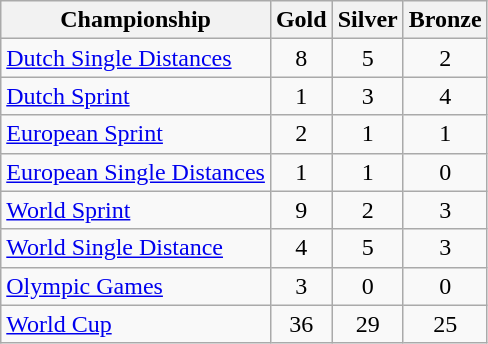<table class="wikitable sortable">
<tr>
<th>Championship</th>
<th>Gold <br> </th>
<th>Silver <br> </th>
<th>Bronze <br> </th>
</tr>
<tr>
<td style="text-align:left"><a href='#'>Dutch Single Distances</a></td>
<td style="text-align:center">8</td>
<td style="text-align:center">5</td>
<td style="text-align:center">2</td>
</tr>
<tr>
<td style="text-align:left"><a href='#'>Dutch Sprint</a></td>
<td style="text-align:center">1</td>
<td style="text-align:center">3</td>
<td style="text-align:center">4</td>
</tr>
<tr>
<td style="text-align:left"><a href='#'>European Sprint</a></td>
<td style="text-align:center">2</td>
<td style="text-align:center">1</td>
<td style="text-align:center">1</td>
</tr>
<tr>
<td style="text-align:left"><a href='#'>European Single Distances</a></td>
<td style="text-align:center">1</td>
<td style="text-align:center">1</td>
<td style="text-align:center">0</td>
</tr>
<tr>
<td style="text-align:left"><a href='#'>World Sprint</a></td>
<td style="text-align:center">9</td>
<td style="text-align:center">2</td>
<td style="text-align:center">3</td>
</tr>
<tr>
<td style="text-align:left"><a href='#'>World Single Distance</a></td>
<td style="text-align:center">4</td>
<td style="text-align:center">5</td>
<td style="text-align:center">3</td>
</tr>
<tr>
<td style="text-align:left"><a href='#'>Olympic Games</a></td>
<td style="text-align:center">3</td>
<td style="text-align:center">0</td>
<td style="text-align:center">0</td>
</tr>
<tr>
<td style="text-align:left"><a href='#'>World Cup</a></td>
<td style="text-align:center">36</td>
<td style="text-align:center">29</td>
<td style="text-align:center">25</td>
</tr>
</table>
